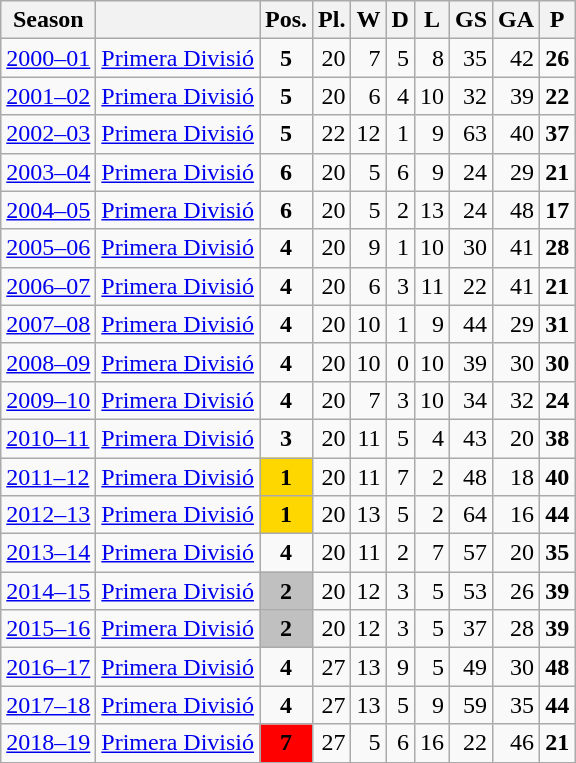<table class="wikitable">
<tr>
<th>Season</th>
<th></th>
<th>Pos.</th>
<th>Pl.</th>
<th>W</th>
<th>D</th>
<th>L</th>
<th>GS</th>
<th>GA</th>
<th>P</th>
</tr>
<tr>
<td><a href='#'>2000–01</a></td>
<td><a href='#'>Primera Divisió</a></td>
<td align=center><strong>5</strong></td>
<td align=right>20</td>
<td align=right>7</td>
<td align=right>5</td>
<td align=right>8</td>
<td align=right>35</td>
<td align=right>42</td>
<td align=right><strong>26</strong></td>
</tr>
<tr>
<td><a href='#'>2001–02</a></td>
<td><a href='#'>Primera Divisió</a></td>
<td align=center><strong>5</strong></td>
<td align=right>20</td>
<td align=right>6</td>
<td align=right>4</td>
<td align=right>10</td>
<td align=right>32</td>
<td align=right>39</td>
<td align=right><strong>22</strong></td>
</tr>
<tr>
<td><a href='#'>2002–03</a></td>
<td><a href='#'>Primera Divisió</a></td>
<td align=center><strong>5</strong></td>
<td align=right>22</td>
<td align=right>12</td>
<td align=right>1</td>
<td align=right>9</td>
<td align=right>63</td>
<td align=right>40</td>
<td align=right><strong>37</strong></td>
</tr>
<tr>
<td><a href='#'>2003–04</a></td>
<td><a href='#'>Primera Divisió</a></td>
<td align=center><strong>6</strong></td>
<td align=right>20</td>
<td align=right>5</td>
<td align=right>6</td>
<td align=right>9</td>
<td align=right>24</td>
<td align=right>29</td>
<td align=right><strong>21</strong></td>
</tr>
<tr>
<td><a href='#'>2004–05</a></td>
<td><a href='#'>Primera Divisió</a></td>
<td align=center><strong>6</strong></td>
<td align=right>20</td>
<td align=right>5</td>
<td align=right>2</td>
<td align=right>13</td>
<td align=right>24</td>
<td align=right>48</td>
<td align=right><strong>17</strong></td>
</tr>
<tr>
<td><a href='#'>2005–06</a></td>
<td><a href='#'>Primera Divisió</a></td>
<td align=center><strong>4</strong></td>
<td align=right>20</td>
<td align=right>9</td>
<td align=right>1</td>
<td align=right>10</td>
<td align=right>30</td>
<td align=right>41</td>
<td align=right><strong>28</strong></td>
</tr>
<tr>
<td><a href='#'>2006–07</a></td>
<td><a href='#'>Primera Divisió</a></td>
<td align=center><strong>4</strong></td>
<td align=right>20</td>
<td align=right>6</td>
<td align=right>3</td>
<td align=right>11</td>
<td align=right>22</td>
<td align=right>41</td>
<td align=right><strong>21</strong></td>
</tr>
<tr>
<td><a href='#'>2007–08</a></td>
<td><a href='#'>Primera Divisió</a></td>
<td align=center><strong>4</strong></td>
<td align=right>20</td>
<td align=right>10</td>
<td align=right>1</td>
<td align=right>9</td>
<td align=right>44</td>
<td align=right>29</td>
<td align=right><strong>31</strong></td>
</tr>
<tr>
<td><a href='#'>2008–09</a></td>
<td><a href='#'>Primera Divisió</a></td>
<td align=center><strong>4</strong></td>
<td align=right>20</td>
<td align=right>10</td>
<td align=right>0</td>
<td align=right>10</td>
<td align=right>39</td>
<td align=right>30</td>
<td align=right><strong>30</strong></td>
</tr>
<tr>
<td><a href='#'>2009–10</a></td>
<td><a href='#'>Primera Divisió</a></td>
<td align=center><strong>4</strong></td>
<td align=right>20</td>
<td align=right>7</td>
<td align=right>3</td>
<td align=right>10</td>
<td align=right>34</td>
<td align=right>32</td>
<td align=right><strong>24</strong></td>
</tr>
<tr>
<td><a href='#'>2010–11</a></td>
<td><a href='#'>Primera Divisió</a></td>
<td align=center><strong>3</strong></td>
<td align=right>20</td>
<td align=right>11</td>
<td align=right>5</td>
<td align=right>4</td>
<td align=right>43</td>
<td align=right>20</td>
<td align=right><strong>38</strong></td>
</tr>
<tr>
<td><a href='#'>2011–12</a></td>
<td><a href='#'>Primera Divisió</a></td>
<td style="background:gold" align=center><strong>1</strong></td>
<td align=right>20</td>
<td align=right>11</td>
<td align=right>7</td>
<td align=right>2</td>
<td align=right>48</td>
<td align=right>18</td>
<td align=right><strong>40</strong></td>
</tr>
<tr>
<td><a href='#'>2012–13</a></td>
<td><a href='#'>Primera Divisió</a></td>
<td style="background:gold" align=center><strong>1</strong></td>
<td align=right>20</td>
<td align=right>13</td>
<td align=right>5</td>
<td align=right>2</td>
<td align=right>64</td>
<td align=right>16</td>
<td align=right><strong>44</strong></td>
</tr>
<tr>
<td><a href='#'>2013–14</a></td>
<td><a href='#'>Primera Divisió</a></td>
<td align=center><strong>4</strong></td>
<td align=right>20</td>
<td align=right>11</td>
<td align=right>2</td>
<td align=right>7</td>
<td align=right>57</td>
<td align=right>20</td>
<td align=right><strong>35</strong></td>
</tr>
<tr>
<td><a href='#'>2014–15</a></td>
<td><a href='#'>Primera Divisió</a></td>
<td style="background:silver" align=center><strong>2</strong></td>
<td align=right>20</td>
<td align=right>12</td>
<td align=right>3</td>
<td align=right>5</td>
<td align=right>53</td>
<td align=right>26</td>
<td align=right><strong>39</strong></td>
</tr>
<tr>
<td><a href='#'>2015–16</a></td>
<td><a href='#'>Primera Divisió</a></td>
<td style="background:silver" align=center><strong>2</strong></td>
<td align=right>20</td>
<td align=right>12</td>
<td align=right>3</td>
<td align=right>5</td>
<td align=right>37</td>
<td align=right>28</td>
<td align=right><strong>39</strong></td>
</tr>
<tr>
<td><a href='#'>2016–17</a></td>
<td><a href='#'>Primera Divisió</a></td>
<td align=center><strong>4</strong></td>
<td align=right>27</td>
<td align=right>13</td>
<td align=right>9</td>
<td align=right>5</td>
<td align=right>49</td>
<td align=right>30</td>
<td align=right><strong>48</strong></td>
</tr>
<tr>
<td><a href='#'>2017–18</a></td>
<td><a href='#'>Primera Divisió</a></td>
<td align=center><strong>4</strong></td>
<td align=right>27</td>
<td align=right>13</td>
<td align=right>5</td>
<td align=right>9</td>
<td align=right>59</td>
<td align=right>35</td>
<td align=right><strong>44</strong></td>
</tr>
<tr>
<td><a href='#'>2018–19</a></td>
<td><a href='#'>Primera Divisió</a></td>
<td style="background:red" align=center><strong>7</strong></td>
<td align=right>27</td>
<td align=right>5</td>
<td align=right>6</td>
<td align=right>16</td>
<td align=right>22</td>
<td align=right>46</td>
<td align=right><strong>21</strong></td>
</tr>
</table>
